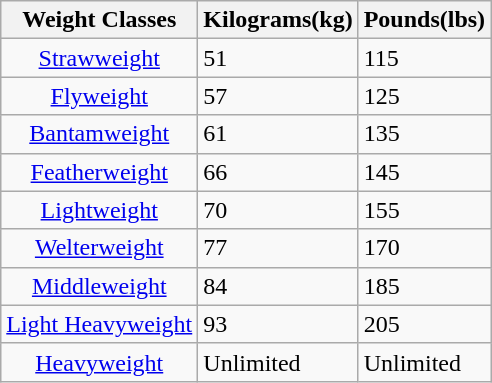<table class="wikitable">
<tr>
<th scope="col">Weight Classes</th>
<th scope="col">Kilograms(kg)</th>
<th scope="col">Pounds(lbs)</th>
</tr>
<tr>
<td style="text-align:center"><a href='#'>Strawweight</a></td>
<td>51</td>
<td>115</td>
</tr>
<tr>
<td style="text-align:center"><a href='#'>Flyweight</a></td>
<td>57</td>
<td>125</td>
</tr>
<tr>
<td style="text-align:center"><a href='#'>Bantamweight</a></td>
<td>61</td>
<td>135</td>
</tr>
<tr>
<td style="text-align:center"><a href='#'>Featherweight</a></td>
<td>66</td>
<td>145</td>
</tr>
<tr>
<td style="text-align:center"><a href='#'>Lightweight</a></td>
<td>70</td>
<td>155</td>
</tr>
<tr>
<td style="text-align:center"><a href='#'>Welterweight</a></td>
<td>77</td>
<td>170</td>
</tr>
<tr>
<td style="text-align:center"><a href='#'>Middleweight</a></td>
<td>84</td>
<td>185</td>
</tr>
<tr>
<td style="text-align:center"><a href='#'>Light Heavyweight</a></td>
<td>93</td>
<td>205</td>
</tr>
<tr>
<td style="text-align:center"><a href='#'>Heavyweight</a></td>
<td>Unlimited</td>
<td>Unlimited</td>
</tr>
</table>
